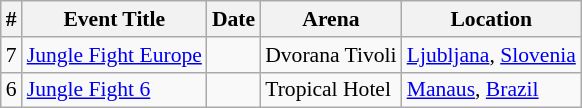<table class="sortable wikitable succession-box" style="font-size:90%;">
<tr>
<th scope="col">#</th>
<th scope="col">Event Title</th>
<th scope="col">Date</th>
<th scope="col">Arena</th>
<th scope="col">Location</th>
</tr>
<tr>
<td align=center>7</td>
<td><a href='#'>Jungle Fight Europe</a></td>
<td></td>
<td>Dvorana Tivoli</td>
<td><a href='#'>Ljubljana</a>, <a href='#'>Slovenia</a></td>
</tr>
<tr>
<td align=center>6</td>
<td><a href='#'>Jungle Fight 6</a></td>
<td></td>
<td>Tropical Hotel</td>
<td><a href='#'>Manaus</a>, <a href='#'>Brazil</a></td>
</tr>
</table>
